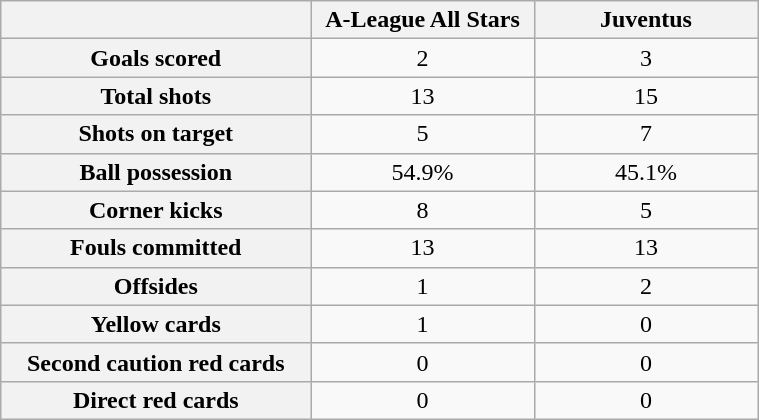<table class="wikitable" style="text-align:center" width=40%>
<tr>
<th width=100></th>
<th width=070>A-League All Stars</th>
<th width=070>Juventus</th>
</tr>
<tr>
<th>Goals scored</th>
<td>2</td>
<td>3</td>
</tr>
<tr>
<th>Total shots</th>
<td>13</td>
<td>15</td>
</tr>
<tr>
<th>Shots on target</th>
<td>5</td>
<td>7</td>
</tr>
<tr>
<th>Ball possession</th>
<td>54.9%</td>
<td>45.1%</td>
</tr>
<tr>
<th>Corner kicks</th>
<td>8</td>
<td>5</td>
</tr>
<tr>
<th>Fouls committed</th>
<td>13</td>
<td>13</td>
</tr>
<tr>
<th>Offsides</th>
<td>1</td>
<td>2</td>
</tr>
<tr>
<th>Yellow cards</th>
<td>1</td>
<td>0</td>
</tr>
<tr>
<th>Second caution red cards</th>
<td>0</td>
<td>0</td>
</tr>
<tr>
<th>Direct red cards</th>
<td>0</td>
<td>0</td>
</tr>
</table>
